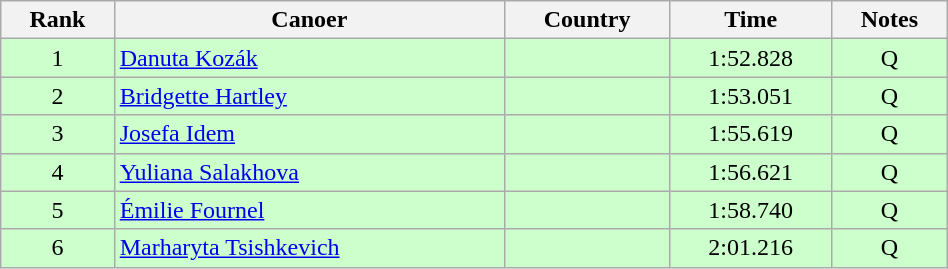<table class="wikitable sortable" width=50% style="text-align:center;">
<tr>
<th>Rank</th>
<th>Canoer</th>
<th>Country</th>
<th>Time</th>
<th>Notes</th>
</tr>
<tr bgcolor=ccffcc>
<td>1</td>
<td align="left"><a href='#'>Danuta Kozák</a></td>
<td align="left"></td>
<td>1:52.828</td>
<td>Q</td>
</tr>
<tr bgcolor=ccffcc>
<td>2</td>
<td align="left"><a href='#'>Bridgette Hartley</a></td>
<td align="left"></td>
<td>1:53.051</td>
<td>Q</td>
</tr>
<tr bgcolor=ccffcc>
<td>3</td>
<td align="left"><a href='#'>Josefa Idem</a></td>
<td align="left"></td>
<td>1:55.619</td>
<td>Q</td>
</tr>
<tr bgcolor=ccffcc>
<td>4</td>
<td align="left"><a href='#'>Yuliana Salakhova</a></td>
<td align="left"></td>
<td>1:56.621</td>
<td>Q</td>
</tr>
<tr bgcolor=ccffcc>
<td>5</td>
<td align="left"><a href='#'>Émilie Fournel</a></td>
<td align="left"></td>
<td>1:58.740</td>
<td>Q</td>
</tr>
<tr bgcolor=ccffcc>
<td>6</td>
<td align="left"><a href='#'>Marharyta Tsishkevich</a></td>
<td align="left"></td>
<td>2:01.216</td>
<td>Q</td>
</tr>
</table>
